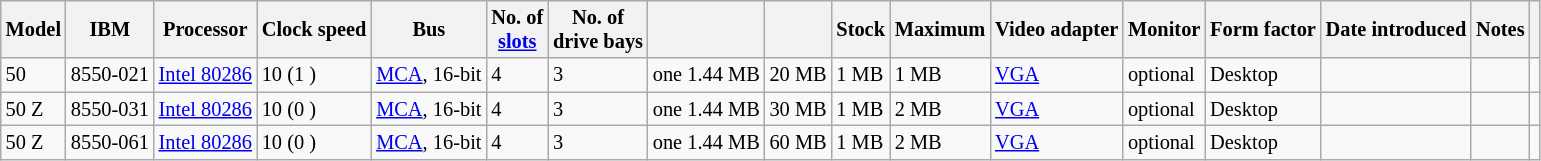<table class="wikitable plainrowheaders sortable sticky-header sort-under" style="font-size: 85%;">
<tr>
<th>Model</th>
<th>IBM </th>
<th>Processor</th>
<th>Clock speed<br></th>
<th>Bus</th>
<th>No. of<br><a href='#'>slots</a></th>
<th>No. of<br>drive bays</th>
<th></th>
<th></th>
<th>Stock<br></th>
<th>Maximum<br></th>
<th>Video adapter</th>
<th>Monitor</th>
<th>Form factor</th>
<th>Date introduced</th>
<th>Notes</th>
<th></th>
</tr>
<tr>
<td>50</td>
<td>8550-021</td>
<td><a href='#'>Intel 80286</a></td>
<td>10 (1 )</td>
<td><a href='#'>MCA</a>, 16-bit</td>
<td>4</td>
<td>3</td>
<td>one 1.44 MB</td>
<td>20 MB </td>
<td>1 MB</td>
<td>1 MB</td>
<td><a href='#'>VGA</a></td>
<td>optional</td>
<td>Desktop</td>
<td></td>
<td></td>
<td></td>
</tr>
<tr>
<td>50 Z</td>
<td>8550-031</td>
<td><a href='#'>Intel 80286</a></td>
<td>10 (0 )</td>
<td><a href='#'>MCA</a>, 16-bit</td>
<td>4</td>
<td>3</td>
<td>one 1.44 MB</td>
<td>30 MB </td>
<td>1 MB</td>
<td>2 MB</td>
<td><a href='#'>VGA</a></td>
<td>optional</td>
<td>Desktop</td>
<td></td>
<td></td>
<td></td>
</tr>
<tr>
<td>50 Z</td>
<td>8550-061</td>
<td><a href='#'>Intel 80286</a></td>
<td>10 (0 )</td>
<td><a href='#'>MCA</a>, 16-bit</td>
<td>4</td>
<td>3</td>
<td>one 1.44 MB</td>
<td>60 MB </td>
<td>1 MB</td>
<td>2 MB</td>
<td><a href='#'>VGA</a></td>
<td>optional</td>
<td>Desktop</td>
<td></td>
<td></td>
<td></td>
</tr>
</table>
